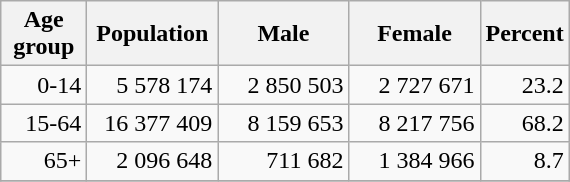<table class="wikitable">
<tr>
<th width="50">Age group</th>
<th width="80pt">Population</th>
<th width="80">Male</th>
<th width="80">Female</th>
<th width="50">Percent</th>
</tr>
<tr>
<td align="right">0-14</td>
<td align="right">5 578 174</td>
<td align="right">2 850 503</td>
<td align="right">2 727 671</td>
<td align="right">23.2</td>
</tr>
<tr>
<td align="right">15-64</td>
<td align="right">16 377 409</td>
<td align="right">8 159 653</td>
<td align="right">8 217 756</td>
<td align="right">68.2</td>
</tr>
<tr>
<td align="right">65+</td>
<td align="right">2 096 648</td>
<td align="right">711 682</td>
<td align="right">1 384 966</td>
<td align="right">8.7</td>
</tr>
<tr>
</tr>
</table>
